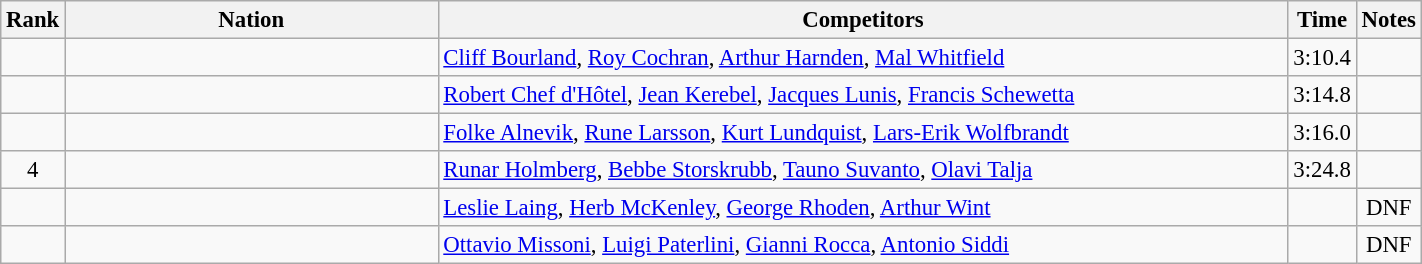<table class="wikitable sortable"  style="width:75%; text-align:center; font-size:95%;">
<tr>
<th width=15>Rank</th>
<th width=300>Nation</th>
<th width=700>Competitors</th>
<th width=15>Time</th>
<th width=15>Notes</th>
</tr>
<tr>
<td></td>
<td align=left></td>
<td align=left><a href='#'>Cliff Bourland</a>, <a href='#'>Roy Cochran</a>, <a href='#'>Arthur Harnden</a>, <a href='#'>Mal Whitfield</a></td>
<td align=left>3:10.4</td>
<td></td>
</tr>
<tr>
<td></td>
<td align=left></td>
<td align=left><a href='#'>Robert Chef d'Hôtel</a>, <a href='#'>Jean Kerebel</a>, <a href='#'>Jacques Lunis</a>, <a href='#'>Francis Schewetta</a></td>
<td align=left>3:14.8</td>
<td></td>
</tr>
<tr>
<td></td>
<td align=left></td>
<td align=left><a href='#'>Folke Alnevik</a>, <a href='#'>Rune Larsson</a>, <a href='#'>Kurt Lundquist</a>, <a href='#'>Lars-Erik Wolfbrandt</a></td>
<td align=left>3:16.0</td>
<td></td>
</tr>
<tr>
<td>4</td>
<td align=left></td>
<td align=left><a href='#'>Runar Holmberg</a>, <a href='#'>Bebbe Storskrubb</a>, <a href='#'>Tauno Suvanto</a>, <a href='#'>Olavi Talja</a></td>
<td align=left>3:24.8</td>
<td></td>
</tr>
<tr>
<td></td>
<td align=left></td>
<td align=left><a href='#'>Leslie Laing</a>, <a href='#'>Herb McKenley</a>, <a href='#'>George Rhoden</a>, <a href='#'>Arthur Wint</a></td>
<td align=left></td>
<td>DNF</td>
</tr>
<tr>
<td></td>
<td align=left></td>
<td align=left><a href='#'>Ottavio Missoni</a>, <a href='#'>Luigi Paterlini</a>, <a href='#'>Gianni Rocca</a>, <a href='#'>Antonio Siddi</a></td>
<td align=left></td>
<td>DNF</td>
</tr>
</table>
